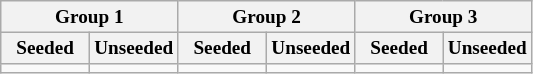<table class="wikitable" style="font-size:80%">
<tr>
<th colspan="2">Group 1</th>
<th colspan="2">Group 2</th>
<th colspan="2">Group 3</th>
</tr>
<tr>
<th width=16.7%>Seeded</th>
<th width=16.7%>Unseeded</th>
<th width=16.7%>Seeded</th>
<th width=16.7%>Unseeded</th>
<th width=16.6%>Seeded</th>
<th width=16.6%>Unseeded</th>
</tr>
<tr>
<td valign=top></td>
<td valign=top></td>
<td valign=top></td>
<td valign=top></td>
<td valign=top></td>
<td valign=top></td>
</tr>
</table>
